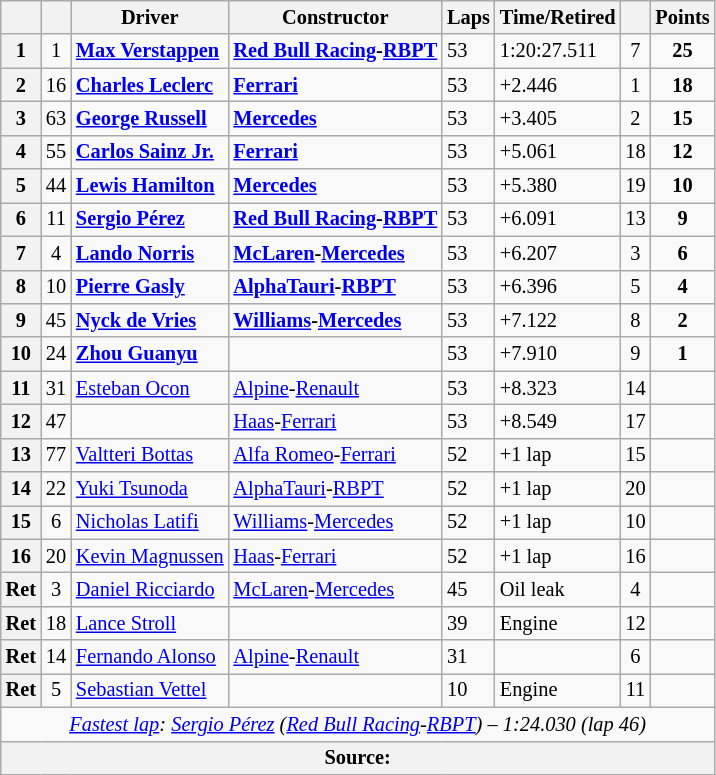<table class="wikitable sortable" style="font-size: 85%;">
<tr>
<th scope="col"></th>
<th scope="col"></th>
<th scope="col">Driver</th>
<th scope="col">Constructor</th>
<th class="unsortable" scope="col">Laps</th>
<th class="unsortable" scope="col">Time/Retired</th>
<th scope="col"></th>
<th scope="col">Points</th>
</tr>
<tr>
<th>1</th>
<td align="center">1</td>
<td data-sort-value="ver"><strong> <a href='#'>Max Verstappen</a></strong></td>
<td><strong><a href='#'>Red Bull Racing</a>-<a href='#'>RBPT</a></strong></td>
<td>53</td>
<td>1:20:27.511</td>
<td align="center">7</td>
<td align="center"><strong>25</strong></td>
</tr>
<tr>
<th>2</th>
<td align="center">16</td>
<td data-sort-value="lec"><strong> <a href='#'>Charles Leclerc</a></strong></td>
<td><a href='#'><strong>Ferrari</strong></a></td>
<td>53</td>
<td>+2.446</td>
<td align="center">1</td>
<td align="center"><strong>18</strong></td>
</tr>
<tr>
<th>3</th>
<td align="center">63</td>
<td data-sort-value="rus"><strong> <a href='#'>George Russell</a></strong></td>
<td><a href='#'><strong>Mercedes</strong></a></td>
<td>53</td>
<td>+3.405</td>
<td align="center">2</td>
<td align="center"><strong>15</strong></td>
</tr>
<tr>
<th>4</th>
<td align="center">55</td>
<td data-sort-value="sai"><strong> <a href='#'>Carlos Sainz Jr.</a></strong></td>
<td><a href='#'><strong>Ferrari</strong></a></td>
<td>53</td>
<td>+5.061</td>
<td align="center">18</td>
<td align="center"><strong>12</strong></td>
</tr>
<tr>
<th>5</th>
<td align="center">44</td>
<td data-sort-value="ham"> <strong><a href='#'>Lewis Hamilton</a></strong></td>
<td><strong><a href='#'>Mercedes</a></strong></td>
<td>53</td>
<td>+5.380</td>
<td align="center">19</td>
<td align="center"><strong>10</strong></td>
</tr>
<tr>
<th>6</th>
<td align="center">11</td>
<td data-sort-value="per"><strong> <a href='#'>Sergio Pérez</a></strong></td>
<td><strong><a href='#'>Red Bull Racing</a>-<a href='#'>RBPT</a></strong></td>
<td>53</td>
<td>+6.091</td>
<td align="center">13</td>
<td align="center"><strong>9</strong></td>
</tr>
<tr>
<th>7</th>
<td align="center">4</td>
<td data-sort-value="nor"> <strong><a href='#'>Lando Norris</a></strong></td>
<td><strong><a href='#'>McLaren</a>-<a href='#'>Mercedes</a></strong></td>
<td>53</td>
<td>+6.207</td>
<td align="center">3</td>
<td align="center"><strong>6</strong></td>
</tr>
<tr>
<th>8</th>
<td align="center">10</td>
<td data-sort-value="gas"> <strong><a href='#'>Pierre Gasly</a></strong></td>
<td><strong><a href='#'>AlphaTauri</a>-<a href='#'>RBPT</a></strong></td>
<td>53</td>
<td>+6.396</td>
<td align="center">5</td>
<td align="center"><strong>4</strong></td>
</tr>
<tr>
<th>9</th>
<td align="center">45</td>
<td data-sort-value="dev"> <strong><a href='#'>Nyck de Vries</a></strong></td>
<td><strong><a href='#'>Williams</a>-<a href='#'>Mercedes</a></strong></td>
<td>53</td>
<td>+7.122</td>
<td align="center">8</td>
<td align="center"><strong>2</strong></td>
</tr>
<tr>
<th>10</th>
<td align="center">24</td>
<td data-sort-value="zho"> <strong><a href='#'>Zhou Guanyu</a></strong></td>
<td></td>
<td>53</td>
<td>+7.910</td>
<td align="center">9</td>
<td align="center"><strong>1</strong></td>
</tr>
<tr>
<th>11</th>
<td align="center">31</td>
<td data-sort-value="oco"> <a href='#'>Esteban Ocon</a></td>
<td><a href='#'>Alpine</a>-<a href='#'>Renault</a></td>
<td>53</td>
<td>+8.323</td>
<td align="center">14</td>
<td></td>
</tr>
<tr>
<th>12</th>
<td align="center">47</td>
<td data-sort-value="sch"></td>
<td><a href='#'>Haas</a>-<a href='#'>Ferrari</a></td>
<td>53</td>
<td>+8.549</td>
<td align="center">17</td>
<td></td>
</tr>
<tr>
<th>13</th>
<td align="center">77</td>
<td data-sort-value="bot"> <a href='#'>Valtteri Bottas</a></td>
<td><a href='#'>Alfa Romeo</a>-<a href='#'>Ferrari</a></td>
<td>52</td>
<td>+1 lap</td>
<td align="center">15</td>
<td></td>
</tr>
<tr>
<th>14</th>
<td align="center">22</td>
<td data-sort-value="tsu"> <a href='#'>Yuki Tsunoda</a></td>
<td><a href='#'>AlphaTauri</a>-<a href='#'>RBPT</a></td>
<td>52</td>
<td>+1 lap</td>
<td align="center">20</td>
<td></td>
</tr>
<tr>
<th>15</th>
<td align="center">6</td>
<td data-sort-value="lat"> <a href='#'>Nicholas Latifi</a></td>
<td><a href='#'>Williams</a>-<a href='#'>Mercedes</a></td>
<td>52</td>
<td>+1 lap</td>
<td align="center">10</td>
<td></td>
</tr>
<tr>
<th>16</th>
<td align="center">20</td>
<td data-sort-value="mag"> <a href='#'>Kevin Magnussen</a></td>
<td><a href='#'>Haas</a>-<a href='#'>Ferrari</a></td>
<td>52</td>
<td>+1 lap</td>
<td align="center">16</td>
<td></td>
</tr>
<tr>
<th>Ret</th>
<td align="center">3</td>
<td data-sort-value="ric"> <a href='#'>Daniel Ricciardo</a></td>
<td><a href='#'>McLaren</a>-<a href='#'>Mercedes</a></td>
<td>45</td>
<td>Oil leak</td>
<td align="center">4</td>
<td></td>
</tr>
<tr>
<th>Ret</th>
<td align="center">18</td>
<td data-sort-value="str"> <a href='#'>Lance Stroll</a></td>
<td></td>
<td>39</td>
<td>Engine</td>
<td align="center">12</td>
<td></td>
</tr>
<tr>
<th>Ret</th>
<td align="center">14</td>
<td data-sort-value="alo"> <a href='#'>Fernando Alonso</a></td>
<td><a href='#'>Alpine</a>-<a href='#'>Renault</a></td>
<td>31</td>
<td></td>
<td align="center">6</td>
<td></td>
</tr>
<tr>
<th>Ret</th>
<td align="center">5</td>
<td data-sort-value="vet"> <a href='#'>Sebastian Vettel</a></td>
<td nowrap=""></td>
<td>10</td>
<td>Engine</td>
<td align="center">11</td>
<td></td>
</tr>
<tr class="sortbottom">
<td colspan="8" align="center"><em><a href='#'>Fastest lap</a>:</em>  <em><a href='#'>Sergio Pérez</a> (<a href='#'>Red Bull Racing</a>-<a href='#'>RBPT</a>) – 1:24.030 (lap 46)</em></td>
</tr>
<tr>
<th colspan="8">Source:</th>
</tr>
</table>
